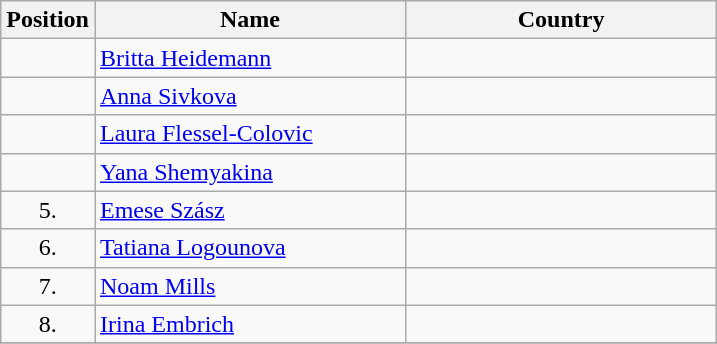<table class="wikitable">
<tr>
<th width="20">Position</th>
<th width="200">Name</th>
<th width="200">Country</th>
</tr>
<tr>
<td align="center"></td>
<td><a href='#'>Britta Heidemann</a></td>
<td></td>
</tr>
<tr>
<td align="center"></td>
<td><a href='#'>Anna Sivkova</a></td>
<td></td>
</tr>
<tr>
<td align="center"></td>
<td><a href='#'>Laura Flessel-Colovic</a></td>
<td></td>
</tr>
<tr>
<td align="center"></td>
<td><a href='#'>Yana Shemyakina</a></td>
<td></td>
</tr>
<tr>
<td align="center">5.</td>
<td><a href='#'>Emese Szász</a></td>
<td></td>
</tr>
<tr>
<td align="center">6.</td>
<td><a href='#'>Tatiana Logounova</a></td>
<td></td>
</tr>
<tr>
<td align="center">7.</td>
<td><a href='#'>Noam Mills</a></td>
<td></td>
</tr>
<tr>
<td align="center">8.</td>
<td><a href='#'>Irina Embrich</a></td>
<td></td>
</tr>
<tr>
</tr>
</table>
